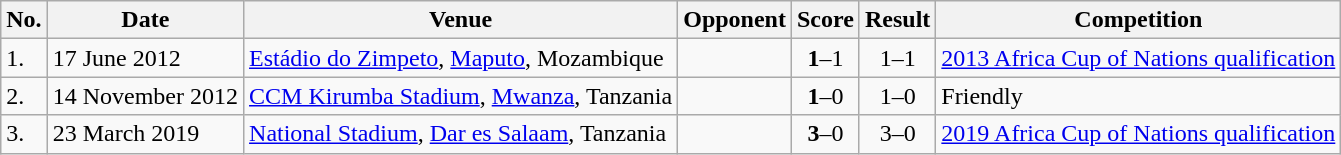<table class="wikitable plainrowheaders sortable">
<tr>
<th>No.</th>
<th>Date</th>
<th>Venue</th>
<th>Opponent</th>
<th>Score</th>
<th>Result</th>
<th>Competition</th>
</tr>
<tr>
<td>1.</td>
<td>17 June 2012</td>
<td><a href='#'>Estádio do Zimpeto</a>, <a href='#'>Maputo</a>, Mozambique</td>
<td></td>
<td align=center><strong>1</strong>–1</td>
<td align=center>1–1 </td>
<td><a href='#'>2013 Africa Cup of Nations qualification</a></td>
</tr>
<tr>
<td>2.</td>
<td>14 November 2012</td>
<td><a href='#'>CCM Kirumba Stadium</a>, <a href='#'>Mwanza</a>, Tanzania</td>
<td></td>
<td align=center><strong>1</strong>–0</td>
<td align=center>1–0</td>
<td>Friendly</td>
</tr>
<tr>
<td>3.</td>
<td>23 March 2019</td>
<td><a href='#'>National Stadium</a>, <a href='#'>Dar es Salaam</a>, Tanzania</td>
<td></td>
<td align=center><strong>3</strong>–0</td>
<td align=center>3–0</td>
<td><a href='#'>2019 Africa Cup of Nations qualification</a></td>
</tr>
</table>
